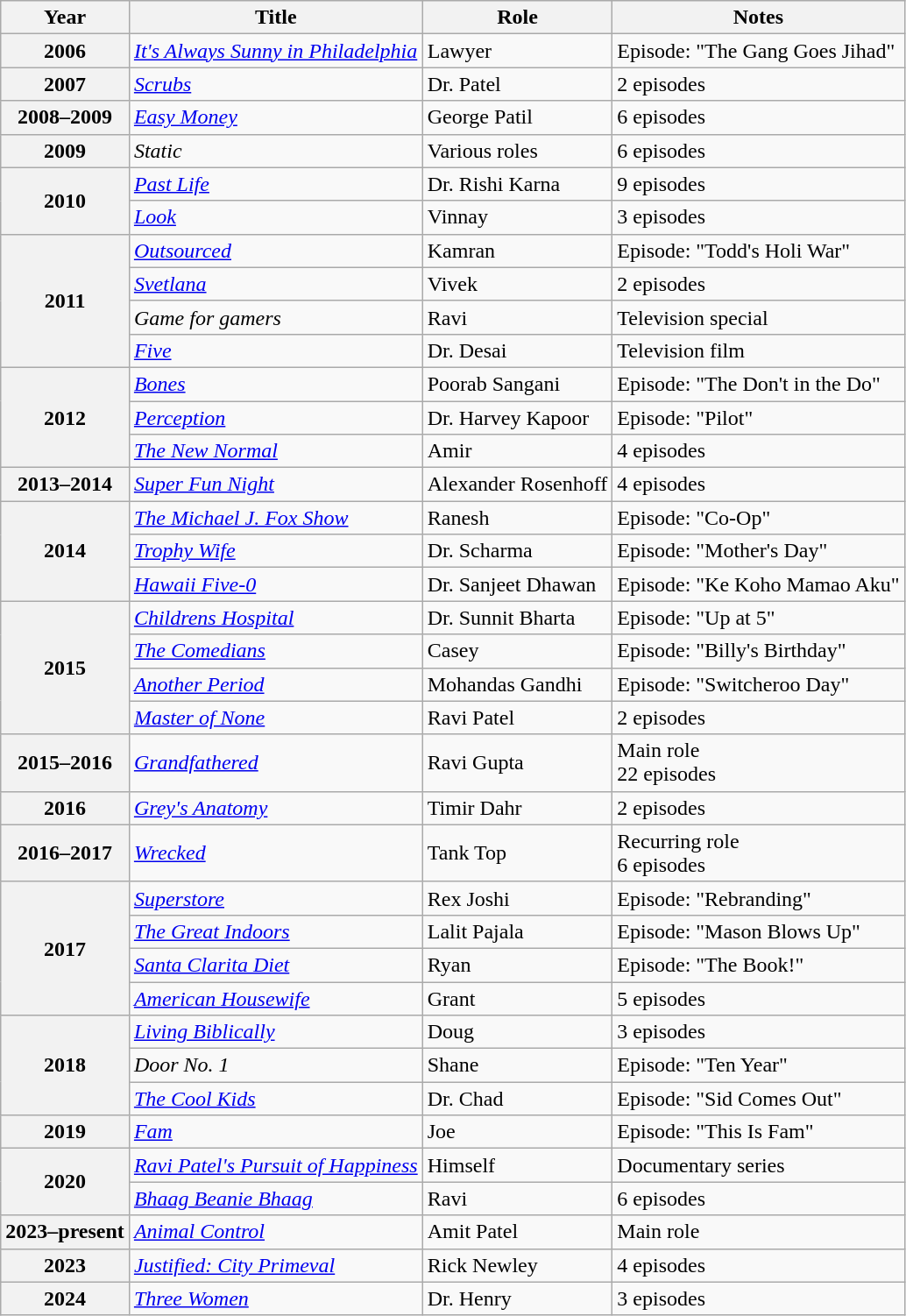<table class="wikitable sortable plainrowheaders">
<tr>
<th scope="col">Year</th>
<th scope="col">Title</th>
<th scope="col">Role</th>
<th scope="col" class="unsortable">Notes</th>
</tr>
<tr>
<th scope="row">2006</th>
<td><em><a href='#'>It's Always Sunny in Philadelphia</a></em></td>
<td>Lawyer</td>
<td>Episode: "The Gang Goes Jihad"</td>
</tr>
<tr>
<th scope="row">2007</th>
<td><em><a href='#'>Scrubs</a></em></td>
<td>Dr. Patel</td>
<td>2 episodes</td>
</tr>
<tr>
<th scope="row">2008–2009</th>
<td><em><a href='#'>Easy Money</a></em></td>
<td>George Patil</td>
<td>6 episodes</td>
</tr>
<tr>
<th scope="row">2009</th>
<td><em>Static</em></td>
<td>Various roles</td>
<td>6 episodes</td>
</tr>
<tr>
<th scope="row" rowspan=2>2010</th>
<td><em><a href='#'>Past Life</a></em></td>
<td>Dr. Rishi Karna</td>
<td>9 episodes</td>
</tr>
<tr>
<td><em><a href='#'>Look</a></em></td>
<td>Vinnay</td>
<td>3 episodes</td>
</tr>
<tr>
<th scope="row" rowspan="4">2011</th>
<td><em><a href='#'>Outsourced</a></em></td>
<td>Kamran</td>
<td>Episode: "Todd's Holi War"</td>
</tr>
<tr>
<td><em><a href='#'>Svetlana</a></em></td>
<td>Vivek</td>
<td>2 episodes</td>
</tr>
<tr>
<td><em>Game for gamers</em></td>
<td>Ravi</td>
<td>Television special</td>
</tr>
<tr>
<td><em><a href='#'>Five</a></em></td>
<td>Dr. Desai</td>
<td>Television film</td>
</tr>
<tr>
<th scope="row" rowspan=3>2012</th>
<td><em><a href='#'>Bones</a></em></td>
<td>Poorab Sangani</td>
<td>Episode: "The Don't in the Do"</td>
</tr>
<tr>
<td><em><a href='#'>Perception</a></em></td>
<td>Dr. Harvey Kapoor</td>
<td>Episode: "Pilot"</td>
</tr>
<tr>
<td><em><a href='#'>The New Normal</a></em></td>
<td>Amir</td>
<td>4 episodes</td>
</tr>
<tr>
<th scope="row">2013–2014</th>
<td><em><a href='#'>Super Fun Night</a></em></td>
<td>Alexander Rosenhoff</td>
<td>4 episodes</td>
</tr>
<tr>
<th scope="row" rowspan=3>2014</th>
<td><em><a href='#'>The Michael J. Fox Show</a></em></td>
<td>Ranesh</td>
<td>Episode: "Co-Op"</td>
</tr>
<tr>
<td><em><a href='#'>Trophy Wife</a></em></td>
<td>Dr. Scharma</td>
<td>Episode: "Mother's Day"</td>
</tr>
<tr>
<td><em><a href='#'>Hawaii Five-0</a></em></td>
<td>Dr. Sanjeet Dhawan</td>
<td>Episode: "Ke Koho Mamao Aku"</td>
</tr>
<tr>
<th scope="row" rowspan=4>2015</th>
<td><em><a href='#'>Childrens Hospital</a></em></td>
<td>Dr. Sunnit Bharta</td>
<td>Episode: "Up at 5"</td>
</tr>
<tr>
<td><em><a href='#'>The Comedians</a></em></td>
<td>Casey</td>
<td>Episode: "Billy's Birthday"</td>
</tr>
<tr>
<td><em><a href='#'>Another Period</a></em></td>
<td>Mohandas Gandhi</td>
<td>Episode: "Switcheroo Day"</td>
</tr>
<tr>
<td><em><a href='#'>Master of None</a></em></td>
<td>Ravi Patel</td>
<td>2 episodes</td>
</tr>
<tr>
<th scope="row">2015–2016</th>
<td><em><a href='#'>Grandfathered</a></em></td>
<td>Ravi Gupta</td>
<td>Main role<br>22 episodes</td>
</tr>
<tr>
<th scope="row">2016</th>
<td><em><a href='#'>Grey's Anatomy</a></em></td>
<td>Timir Dahr</td>
<td>2 episodes</td>
</tr>
<tr>
<th scope="row">2016–2017</th>
<td><em><a href='#'>Wrecked</a></em></td>
<td>Tank Top</td>
<td>Recurring role<br>6 episodes</td>
</tr>
<tr>
<th scope="row" rowspan=4>2017</th>
<td><em><a href='#'>Superstore</a></em></td>
<td>Rex Joshi</td>
<td>Episode: "Rebranding"</td>
</tr>
<tr>
<td><em><a href='#'> The Great Indoors</a></em></td>
<td>Lalit Pajala</td>
<td>Episode: "Mason Blows Up"</td>
</tr>
<tr>
<td><em><a href='#'>Santa Clarita Diet</a></em></td>
<td>Ryan</td>
<td>Episode: "The Book!"</td>
</tr>
<tr>
<td><em><a href='#'>American Housewife</a></em></td>
<td>Grant</td>
<td>5 episodes</td>
</tr>
<tr>
<th scope="row" rowspan=3>2018</th>
<td><em><a href='#'>Living Biblically</a></em></td>
<td>Doug</td>
<td>3 episodes</td>
</tr>
<tr>
<td><em>Door No. 1</em></td>
<td>Shane</td>
<td>Episode: "Ten Year"</td>
</tr>
<tr>
<td><em><a href='#'>The Cool Kids</a></em></td>
<td>Dr. Chad</td>
<td>Episode: "Sid Comes Out"</td>
</tr>
<tr>
<th scope="row">2019</th>
<td><em><a href='#'>Fam</a></em></td>
<td>Joe</td>
<td>Episode: "This Is Fam"</td>
</tr>
<tr>
<th scope="row" rowspan=2>2020</th>
<td><em><a href='#'>Ravi Patel's Pursuit of Happiness</a></em></td>
<td>Himself</td>
<td>Documentary series</td>
</tr>
<tr>
<td><em><a href='#'>Bhaag Beanie Bhaag</a></em></td>
<td>Ravi</td>
<td>6 episodes</td>
</tr>
<tr>
<th scope="row">2023–present</th>
<td><em><a href='#'>Animal Control</a></em></td>
<td>Amit Patel</td>
<td>Main role</td>
</tr>
<tr>
<th scope="row">2023</th>
<td><em><a href='#'>Justified: City Primeval</a></em></td>
<td>Rick Newley</td>
<td>4 episodes</td>
</tr>
<tr>
<th scope="row">2024</th>
<td><em><a href='#'>Three Women</a></em></td>
<td>Dr. Henry</td>
<td>3 episodes</td>
</tr>
</table>
